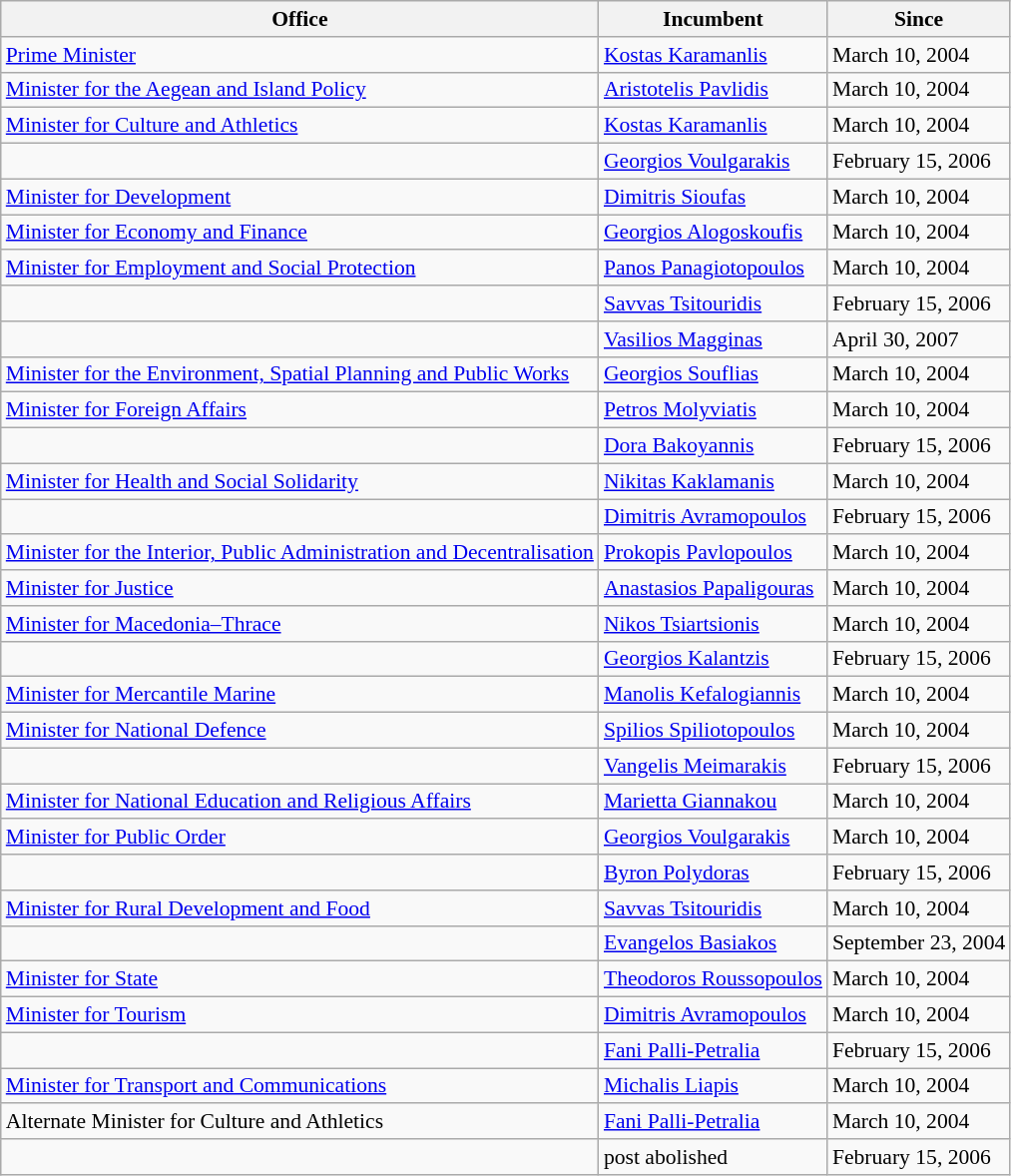<table class="wikitable" style="font-size: 90%;">
<tr>
<th>Office</th>
<th>Incumbent</th>
<th>Since</th>
</tr>
<tr>
<td><a href='#'>Prime Minister</a></td>
<td><a href='#'>Kostas Karamanlis</a></td>
<td>March 10, 2004</td>
</tr>
<tr>
<td><a href='#'>Minister for the Aegean and Island Policy</a></td>
<td><a href='#'>Aristotelis Pavlidis</a></td>
<td>March 10, 2004</td>
</tr>
<tr>
<td><a href='#'>Minister for Culture and Athletics</a></td>
<td><a href='#'>Kostas Karamanlis</a></td>
<td>March 10, 2004</td>
</tr>
<tr>
<td></td>
<td><a href='#'>Georgios Voulgarakis</a></td>
<td>February 15, 2006</td>
</tr>
<tr>
<td><a href='#'>Minister for Development</a></td>
<td><a href='#'>Dimitris Sioufas</a></td>
<td>March 10, 2004</td>
</tr>
<tr>
<td><a href='#'>Minister for Economy and Finance</a></td>
<td><a href='#'>Georgios Alogoskoufis</a></td>
<td>March 10, 2004</td>
</tr>
<tr>
<td><a href='#'>Minister for Employment and Social Protection</a></td>
<td><a href='#'>Panos Panagiotopoulos</a></td>
<td>March 10, 2004</td>
</tr>
<tr>
<td></td>
<td><a href='#'>Savvas Tsitouridis</a></td>
<td>February 15, 2006</td>
</tr>
<tr>
<td></td>
<td><a href='#'>Vasilios Magginas</a></td>
<td>April 30, 2007</td>
</tr>
<tr>
<td><a href='#'>Minister for the Environment, Spatial Planning and Public Works</a></td>
<td><a href='#'>Georgios Souflias</a></td>
<td>March 10, 2004</td>
</tr>
<tr>
<td><a href='#'>Minister for Foreign Affairs</a></td>
<td><a href='#'>Petros Molyviatis</a></td>
<td>March 10, 2004</td>
</tr>
<tr>
<td></td>
<td><a href='#'>Dora Bakoyannis</a></td>
<td>February 15, 2006</td>
</tr>
<tr>
<td><a href='#'>Minister for Health and Social Solidarity</a></td>
<td><a href='#'>Nikitas Kaklamanis</a></td>
<td>March 10, 2004</td>
</tr>
<tr>
<td></td>
<td><a href='#'>Dimitris Avramopoulos</a></td>
<td>February 15, 2006</td>
</tr>
<tr>
<td><a href='#'>Minister for the Interior, Public Administration and Decentralisation</a></td>
<td><a href='#'>Prokopis Pavlopoulos</a></td>
<td>March 10, 2004</td>
</tr>
<tr>
<td><a href='#'>Minister for Justice</a></td>
<td><a href='#'>Anastasios Papaligouras</a></td>
<td>March 10, 2004</td>
</tr>
<tr>
<td><a href='#'>Minister for Macedonia–Thrace</a></td>
<td><a href='#'>Nikos Tsiartsionis</a></td>
<td>March 10, 2004</td>
</tr>
<tr>
<td></td>
<td><a href='#'>Georgios Kalantzis</a></td>
<td>February 15, 2006</td>
</tr>
<tr>
<td><a href='#'>Minister for Mercantile Marine</a></td>
<td><a href='#'>Manolis Kefalogiannis</a></td>
<td>March 10, 2004</td>
</tr>
<tr>
<td><a href='#'>Minister for National Defence</a></td>
<td><a href='#'>Spilios Spiliotopoulos</a></td>
<td>March 10, 2004</td>
</tr>
<tr>
<td></td>
<td><a href='#'>Vangelis Meimarakis</a></td>
<td>February 15, 2006</td>
</tr>
<tr>
<td><a href='#'>Minister for National Education and Religious Affairs</a></td>
<td><a href='#'>Marietta Giannakou</a></td>
<td>March 10, 2004</td>
</tr>
<tr>
<td><a href='#'>Minister for Public Order</a></td>
<td><a href='#'>Georgios Voulgarakis</a></td>
<td>March 10, 2004</td>
</tr>
<tr>
<td></td>
<td><a href='#'>Byron Polydoras</a></td>
<td>February 15, 2006</td>
</tr>
<tr>
<td><a href='#'>Minister for Rural Development and Food</a></td>
<td><a href='#'>Savvas Tsitouridis</a></td>
<td>March 10, 2004</td>
</tr>
<tr>
<td></td>
<td><a href='#'>Evangelos Basiakos</a></td>
<td>September 23, 2004</td>
</tr>
<tr>
<td><a href='#'>Minister for State</a></td>
<td><a href='#'>Theodoros Roussopoulos</a></td>
<td>March 10, 2004</td>
</tr>
<tr>
<td><a href='#'>Minister for Tourism</a></td>
<td><a href='#'>Dimitris Avramopoulos</a></td>
<td>March 10, 2004</td>
</tr>
<tr>
<td></td>
<td><a href='#'>Fani Palli-Petralia</a></td>
<td>February 15, 2006</td>
</tr>
<tr>
<td><a href='#'>Minister for Transport and Communications</a></td>
<td><a href='#'>Michalis Liapis</a></td>
<td>March 10, 2004</td>
</tr>
<tr>
<td>Alternate Minister for Culture and Athletics</td>
<td><a href='#'>Fani Palli-Petralia</a></td>
<td>March 10, 2004</td>
</tr>
<tr>
<td></td>
<td>post abolished</td>
<td>February 15, 2006</td>
</tr>
</table>
